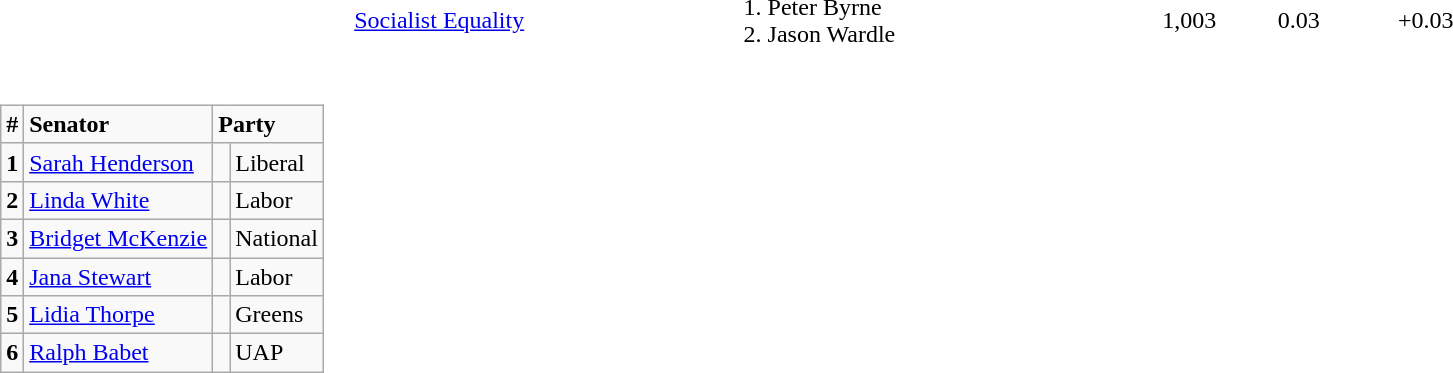<table style="width:100%;">
<tr style=vertical-align:top>
<td><br>
























</td>
</tr>
<tr>
<td> </td>
<td style="text-align:left;"><a href='#'>Socialist Equality</a></td>
<td style="text-align:left;">1. Peter Byrne<br>2. Jason Wardle</td>
<td style="text-align:right;">1,003</td>
<td style="text-align:right;">0.03</td>
<td style="text-align:right;">+0.03</td>
</tr>
<tr>
<td align=right><br><table class="wikitable">
<tr>
<td><strong>#</strong></td>
<td><strong>Senator</strong></td>
<td colspan="2"><strong>Party</strong></td>
</tr>
<tr>
<td align=center><strong>1</strong></td>
<td><a href='#'>Sarah Henderson</a></td>
<td> </td>
<td>Liberal</td>
</tr>
<tr>
<td align=center><strong>2</strong></td>
<td><a href='#'>Linda White</a></td>
<td> </td>
<td>Labor</td>
</tr>
<tr>
<td align=center><strong>3</strong></td>
<td><a href='#'>Bridget McKenzie</a></td>
<td> </td>
<td>National</td>
</tr>
<tr>
<td align=center><strong>4</strong></td>
<td><a href='#'>Jana Stewart</a></td>
<td> </td>
<td>Labor</td>
</tr>
<tr>
<td align=center><strong>5</strong></td>
<td><a href='#'>Lidia Thorpe</a></td>
<td> </td>
<td>Greens</td>
</tr>
<tr>
<td align=center><strong>6</strong></td>
<td><a href='#'>Ralph Babet</a></td>
<td> </td>
<td>UAP</td>
</tr>
</table>
</td>
</tr>
</table>
